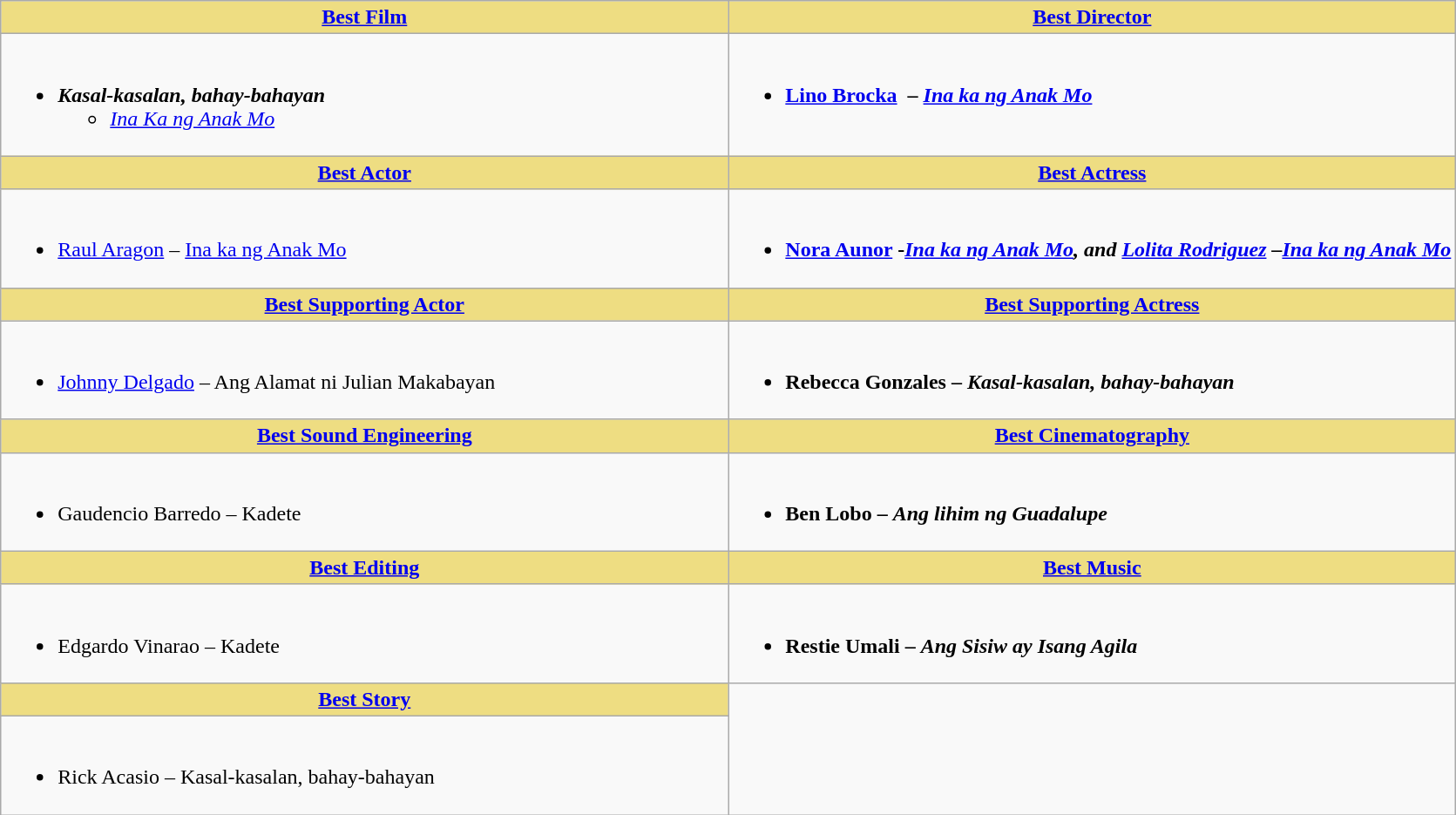<table class=wikitable>
<tr>
<th style="background:#EEDD82; width:50%"><a href='#'>Best Film</a></th>
<th style="background:#EEDD82; width:50%"><a href='#'>Best Director</a></th>
</tr>
<tr>
<td valign="top"><br><ul><li><strong><em>Kasal-kasalan, bahay-bahayan</em></strong><ul><li><em><a href='#'>Ina Ka ng Anak Mo</a></em></li></ul></li></ul></td>
<td valign="top"><br><ul><li><strong><a href='#'>Lino Brocka</a>  – <em><a href='#'>Ina ka ng Anak Mo</a><strong><em></li></ul></td>
</tr>
<tr>
<th style="background:#EEDD82; width:50%"><a href='#'>Best Actor</a></th>
<th style="background:#EEDD82; width:50%"><a href='#'>Best Actress</a></th>
</tr>
<tr>
<td valign="top"><br><ul><li></strong><a href='#'>Raul Aragon</a> – </em><a href='#'>Ina ka ng Anak Mo</a></em></strong></li></ul></td>
<td valign="top"><br><ul><li><strong><a href='#'>Nora Aunor</a> -<em><a href='#'>Ina ka ng Anak Mo</a><strong><em>, and <a href='#'>Lolita Rodriguez</a> –</em><a href='#'>Ina ka ng Anak Mo</a><em></li></ul></td>
</tr>
<tr>
<th style="background:#EEDD82; width:50%"><a href='#'>Best Supporting Actor</a></th>
<th style="background:#EEDD82; width:50%"><a href='#'>Best Supporting Actress</a></th>
</tr>
<tr>
<td valign="top"><br><ul><li></strong><a href='#'>Johnny Delgado</a> – </em>Ang Alamat ni Julian Makabayan</em></strong></li></ul></td>
<td valign="top"><br><ul><li><strong>Rebecca Gonzales – <em> Kasal-kasalan, bahay-bahayan<strong><em></li></ul></td>
</tr>
<tr>
<th style="background:#EEDD82; width:50%"><a href='#'>Best Sound Engineering</a></th>
<th style="background:#EEDD82; width:50%"><a href='#'>Best Cinematography</a></th>
</tr>
<tr>
<td valign="top"><br><ul><li></strong>Gaudencio Barredo – </em>Kadete</em></strong></li></ul></td>
<td valign="top"><br><ul><li><strong>Ben Lobo – <em>Ang lihim ng Guadalupe<strong><em></li></ul></td>
</tr>
<tr>
<th style="background:#EEDD82; width:50%"><a href='#'>Best Editing</a></th>
<th style="background:#EEDD82; width:50%"><a href='#'>Best Music</a></th>
</tr>
<tr>
<td valign="top"><br><ul><li></strong>Edgardo Vinarao – </em>Kadete</em></strong></li></ul></td>
<td valign="top"><br><ul><li><strong>Restie Umali – <em>Ang Sisiw ay Isang Agila<strong><em></li></ul></td>
</tr>
<tr>
<th style="background:#EEDD82; width:50%"><a href='#'>Best Story</a></th>
</tr>
<tr>
<td valign="top"><br><ul><li></strong>Rick Acasio – </em>Kasal-kasalan, bahay-bahayan</em></strong></li></ul></td>
</tr>
</table>
